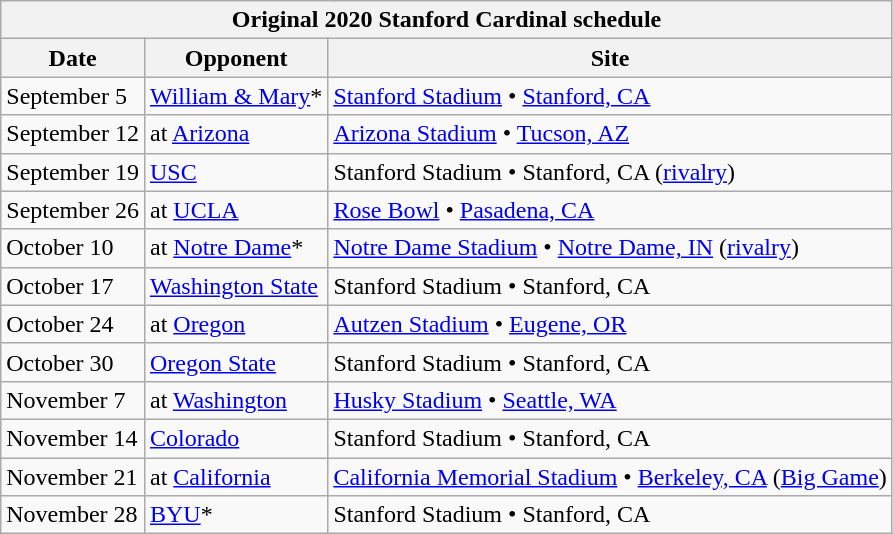<table class="wikitable collapsible autocollapse">
<tr>
<th colspan="4">Original 2020 Stanford Cardinal schedule</th>
</tr>
<tr valign="bottom">
<th>Date</th>
<th>Opponent</th>
<th>Site</th>
</tr>
<tr>
<td>September 5</td>
<td><a href='#'>William & Mary</a>*</td>
<td><a href='#'>Stanford Stadium</a> • <a href='#'>Stanford, CA</a></td>
</tr>
<tr>
<td>September 12</td>
<td>at <a href='#'>Arizona</a></td>
<td><a href='#'>Arizona Stadium</a> • <a href='#'>Tucson, AZ</a></td>
</tr>
<tr>
<td>September 19</td>
<td><a href='#'>USC</a></td>
<td>Stanford Stadium • Stanford, CA (<a href='#'>rivalry</a>)</td>
</tr>
<tr>
<td>September 26</td>
<td>at <a href='#'>UCLA</a></td>
<td><a href='#'>Rose Bowl</a> • <a href='#'>Pasadena, CA</a></td>
</tr>
<tr>
<td>October 10</td>
<td>at <a href='#'>Notre Dame</a>*</td>
<td><a href='#'>Notre Dame Stadium</a> • <a href='#'>Notre Dame, IN</a> (<a href='#'>rivalry</a>)</td>
</tr>
<tr>
<td>October 17</td>
<td><a href='#'>Washington State</a></td>
<td>Stanford Stadium • Stanford, CA</td>
</tr>
<tr>
<td>October 24</td>
<td>at <a href='#'>Oregon</a></td>
<td><a href='#'>Autzen Stadium</a> • <a href='#'>Eugene, OR</a></td>
</tr>
<tr>
<td>October 30</td>
<td><a href='#'>Oregon State</a></td>
<td>Stanford Stadium • Stanford, CA</td>
</tr>
<tr>
<td>November 7</td>
<td>at <a href='#'>Washington</a></td>
<td><a href='#'>Husky Stadium</a> • <a href='#'>Seattle, WA</a></td>
</tr>
<tr>
<td>November 14</td>
<td><a href='#'>Colorado</a></td>
<td>Stanford Stadium • Stanford, CA</td>
</tr>
<tr>
<td>November 21</td>
<td>at <a href='#'>California</a></td>
<td><a href='#'>California Memorial Stadium</a> • <a href='#'>Berkeley, CA</a> (<a href='#'>Big Game</a>)</td>
</tr>
<tr>
<td>November 28</td>
<td><a href='#'>BYU</a>*</td>
<td>Stanford Stadium • Stanford, CA</td>
</tr>
</table>
